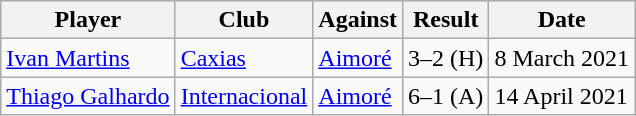<table class="wikitable">
<tr>
<th>Player</th>
<th>Club</th>
<th>Against</th>
<th>Result</th>
<th>Date</th>
</tr>
<tr>
<td> <a href='#'>Ivan Martins</a></td>
<td><a href='#'>Caxias</a></td>
<td><a href='#'>Aimoré</a></td>
<td>3–2 (H)</td>
<td>8 March 2021</td>
</tr>
<tr>
<td> <a href='#'>Thiago Galhardo</a></td>
<td><a href='#'>Internacional</a></td>
<td><a href='#'>Aimoré</a></td>
<td>6–1 (A)</td>
<td>14 April 2021</td>
</tr>
</table>
